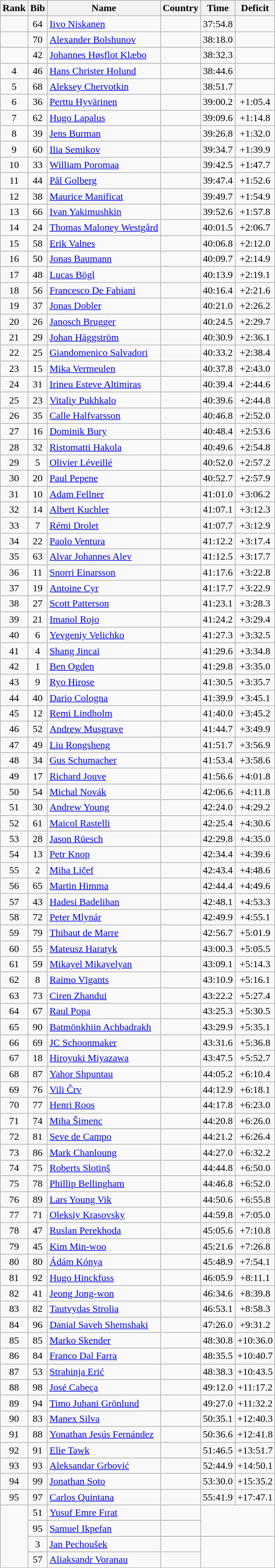<table class="wikitable sortable" style="text-align:center">
<tr>
<th>Rank</th>
<th>Bib</th>
<th>Name</th>
<th>Country</th>
<th>Time</th>
<th>Deficit</th>
</tr>
<tr>
<td></td>
<td>64</td>
<td align=left><a href='#'>Iivo Niskanen</a></td>
<td align=left></td>
<td>37:54.8</td>
<td></td>
</tr>
<tr>
<td></td>
<td>70</td>
<td align=left><a href='#'>Alexander Bolshunov</a></td>
<td align=left></td>
<td>38:18.0</td>
<td></td>
</tr>
<tr>
<td></td>
<td>42</td>
<td align=left><a href='#'>Johannes Høsflot Klæbo</a></td>
<td align=left></td>
<td>38:32.3</td>
<td></td>
</tr>
<tr>
<td>4</td>
<td>46</td>
<td align=left><a href='#'>Hans Christer Holund</a></td>
<td align=left></td>
<td>38:44.6</td>
<td></td>
</tr>
<tr>
<td>5</td>
<td>68</td>
<td align=left><a href='#'>Aleksey Chervotkin</a></td>
<td align=left></td>
<td>38:51.7</td>
<td></td>
</tr>
<tr>
<td>6</td>
<td>36</td>
<td align=left><a href='#'>Perttu Hyvärinen</a></td>
<td align=left></td>
<td>39:00.2</td>
<td>+1:05.4</td>
</tr>
<tr>
<td>7</td>
<td>62</td>
<td align=left><a href='#'>Hugo Lapalus</a></td>
<td align=left></td>
<td>39:09.6</td>
<td>+1:14.8</td>
</tr>
<tr>
<td>8</td>
<td>39</td>
<td align=left><a href='#'>Jens Burman</a></td>
<td align=left></td>
<td>39:26.8</td>
<td>+1:32.0</td>
</tr>
<tr>
<td>9</td>
<td>60</td>
<td align=left><a href='#'>Ilia Semikov</a></td>
<td align=left></td>
<td>39:34.7</td>
<td>+1:39.9</td>
</tr>
<tr>
<td>10</td>
<td>33</td>
<td align=left><a href='#'>William Poromaa</a></td>
<td align=left></td>
<td>39:42.5</td>
<td>+1:47.7</td>
</tr>
<tr>
<td>11</td>
<td>44</td>
<td align=left><a href='#'>Pål Golberg</a></td>
<td align=left></td>
<td>39:47.4</td>
<td>+1:52.6</td>
</tr>
<tr>
<td>12</td>
<td>38</td>
<td align=left><a href='#'>Maurice Manificat</a></td>
<td align=left></td>
<td>39:49.7</td>
<td>+1:54.9</td>
</tr>
<tr>
<td>13</td>
<td>66</td>
<td align=left><a href='#'>Ivan Yakimushkin</a></td>
<td align=left></td>
<td>39:52.6</td>
<td>+1:57.8</td>
</tr>
<tr>
<td>14</td>
<td>24</td>
<td align=left><a href='#'>Thomas Maloney Westgård</a></td>
<td align=left></td>
<td>40:01.5</td>
<td>+2:06.7</td>
</tr>
<tr>
<td>15</td>
<td>58</td>
<td align=left><a href='#'>Erik Valnes</a></td>
<td align=left></td>
<td>40:06.8</td>
<td>+2:12.0</td>
</tr>
<tr>
<td>16</td>
<td>50</td>
<td align=left><a href='#'>Jonas Baumann</a></td>
<td align=left></td>
<td>40:09.7</td>
<td>+2:14.9</td>
</tr>
<tr>
<td>17</td>
<td>48</td>
<td align=left><a href='#'>Lucas Bögl</a></td>
<td align=left></td>
<td>40:13.9</td>
<td>+2:19.1</td>
</tr>
<tr>
<td>18</td>
<td>56</td>
<td align=left><a href='#'>Francesco De Fabiani</a></td>
<td align=left></td>
<td>40:16.4</td>
<td>+2:21.6</td>
</tr>
<tr>
<td>19</td>
<td>37</td>
<td align=left><a href='#'>Jonas Dobler</a></td>
<td align=left></td>
<td>40:21.0</td>
<td>+2:26.2</td>
</tr>
<tr>
<td>20</td>
<td>26</td>
<td align=left><a href='#'>Janosch Brugger</a></td>
<td align=left></td>
<td>40:24.5</td>
<td>+2:29.7</td>
</tr>
<tr>
<td>21</td>
<td>29</td>
<td align=left><a href='#'>Johan Häggström</a></td>
<td align=left></td>
<td>40:30.9</td>
<td>+2:36.1</td>
</tr>
<tr>
<td>22</td>
<td>25</td>
<td align=left><a href='#'>Giandomenico Salvadori</a></td>
<td align=left></td>
<td>40:33.2</td>
<td>+2:38.4</td>
</tr>
<tr>
<td>23</td>
<td>15</td>
<td align=left><a href='#'>Mika Vermeulen</a></td>
<td align=left></td>
<td>40:37.8</td>
<td>+2:43.0</td>
</tr>
<tr>
<td>24</td>
<td>31</td>
<td align=left><a href='#'>Irineu Esteve Altimiras</a></td>
<td align=left></td>
<td>40:39.4</td>
<td>+2:44.6</td>
</tr>
<tr>
<td>25</td>
<td>23</td>
<td align=left><a href='#'>Vitaliy Pukhkalo</a></td>
<td align=left></td>
<td>40:39.6</td>
<td>+2:44.8</td>
</tr>
<tr>
<td>26</td>
<td>35</td>
<td align=left><a href='#'>Calle Halfvarsson</a></td>
<td align=left></td>
<td>40:46.8</td>
<td>+2:52.0</td>
</tr>
<tr>
<td>27</td>
<td>16</td>
<td align=left><a href='#'>Dominik Bury</a></td>
<td align=left></td>
<td>40:48.4</td>
<td>+2:53.6</td>
</tr>
<tr>
<td>28</td>
<td>32</td>
<td align=left><a href='#'>Ristomatti Hakola</a></td>
<td align=left></td>
<td>40:49.6</td>
<td>+2:54.8</td>
</tr>
<tr>
<td>29</td>
<td>5</td>
<td align=left><a href='#'>Olivier Léveillé</a></td>
<td align=left></td>
<td>40:52.0</td>
<td>+2:57.2</td>
</tr>
<tr>
<td>30</td>
<td>20</td>
<td align=left><a href='#'>Paul Pepene</a></td>
<td align=left></td>
<td>40:52.7</td>
<td>+2:57.9</td>
</tr>
<tr>
<td>31</td>
<td>10</td>
<td align=left><a href='#'>Adam Fellner</a></td>
<td align=left></td>
<td>41:01.0</td>
<td>+3:06.2</td>
</tr>
<tr>
<td>32</td>
<td>14</td>
<td align=left><a href='#'>Albert Kuchler</a></td>
<td align=left></td>
<td>41:07.1</td>
<td>+3:12.3</td>
</tr>
<tr>
<td>33</td>
<td>7</td>
<td align=left><a href='#'>Rémi Drolet</a></td>
<td align=left></td>
<td>41:07.7</td>
<td>+3:12.9</td>
</tr>
<tr>
<td>34</td>
<td>22</td>
<td align=left><a href='#'>Paolo Ventura</a></td>
<td align=left></td>
<td>41:12.2</td>
<td>+3:17.4</td>
</tr>
<tr>
<td>35</td>
<td>63</td>
<td align=left><a href='#'>Alvar Johannes Alev</a></td>
<td align=left></td>
<td>41:12.5</td>
<td>+3:17.7</td>
</tr>
<tr>
<td>36</td>
<td>11</td>
<td align=left><a href='#'>Snorri Einarsson</a></td>
<td align=left></td>
<td>41:17.6</td>
<td>+3:22.8</td>
</tr>
<tr>
<td>37</td>
<td>19</td>
<td align=left><a href='#'>Antoine Cyr</a></td>
<td align=left></td>
<td>41:17.7</td>
<td>+3:22.9</td>
</tr>
<tr>
<td>38</td>
<td>27</td>
<td align=left><a href='#'>Scott Patterson</a></td>
<td align=left></td>
<td>41:23.1</td>
<td>+3:28.3</td>
</tr>
<tr>
<td>39</td>
<td>21</td>
<td align=left><a href='#'>Imanol Rojo</a></td>
<td align=left></td>
<td>41:24.2</td>
<td>+3:29.4</td>
</tr>
<tr>
<td>40</td>
<td>6</td>
<td align=left><a href='#'>Yevgeniy Velichko</a></td>
<td align=left></td>
<td>41:27.3</td>
<td>+3:32.5</td>
</tr>
<tr>
<td>41</td>
<td>4</td>
<td align=left><a href='#'>Shang Jincai</a></td>
<td align=left></td>
<td>41:29.6</td>
<td>+3:34.8</td>
</tr>
<tr>
<td>42</td>
<td>1</td>
<td align=left><a href='#'>Ben Ogden</a></td>
<td align=left></td>
<td>41:29.8</td>
<td>+3:35.0</td>
</tr>
<tr>
<td>43</td>
<td>9</td>
<td align=left><a href='#'>Ryo Hirose</a></td>
<td align=left></td>
<td>41:30.5</td>
<td>+3:35.7</td>
</tr>
<tr>
<td>44</td>
<td>40</td>
<td align=left><a href='#'>Dario Cologna</a></td>
<td align=left></td>
<td>41:39.9</td>
<td>+3:45.1</td>
</tr>
<tr>
<td>45</td>
<td>12</td>
<td align=left><a href='#'>Remi Lindholm</a></td>
<td align=left></td>
<td>41:40.0</td>
<td>+3:45.2</td>
</tr>
<tr>
<td>46</td>
<td>52</td>
<td align=left><a href='#'>Andrew Musgrave</a></td>
<td align=left></td>
<td>41:44.7</td>
<td>+3:49.9</td>
</tr>
<tr>
<td>47</td>
<td>49</td>
<td align=left><a href='#'>Liu Rongsheng</a></td>
<td align=left></td>
<td>41:51.7</td>
<td>+3:56.9</td>
</tr>
<tr>
<td>48</td>
<td>34</td>
<td align=left><a href='#'>Gus Schumacher</a></td>
<td align=left></td>
<td>41:53.4</td>
<td>+3:58.6</td>
</tr>
<tr>
<td>49</td>
<td>17</td>
<td align=left><a href='#'>Richard Jouve</a></td>
<td align=left></td>
<td>41:56.6</td>
<td>+4:01.8</td>
</tr>
<tr>
<td>50</td>
<td>54</td>
<td align=left><a href='#'>Michal Novák</a></td>
<td align=left></td>
<td>42:06.6</td>
<td>+4:11.8</td>
</tr>
<tr>
<td>51</td>
<td>30</td>
<td align=left><a href='#'>Andrew Young</a></td>
<td align=left></td>
<td>42:24.0</td>
<td>+4:29.2</td>
</tr>
<tr>
<td>52</td>
<td>61</td>
<td align=left><a href='#'>Maicol Rastelli</a></td>
<td align=left></td>
<td>42:25.4</td>
<td>+4:30.6</td>
</tr>
<tr>
<td>53</td>
<td>28</td>
<td align=left><a href='#'>Jason Rüesch</a></td>
<td align=left></td>
<td>42:29.8</td>
<td>+4:35.0</td>
</tr>
<tr>
<td>54</td>
<td>13</td>
<td align=left><a href='#'>Petr Knop</a></td>
<td align=left></td>
<td>42:34.4</td>
<td>+4:39.6</td>
</tr>
<tr>
<td>55</td>
<td>2</td>
<td align=left><a href='#'>Miha Ličef</a></td>
<td align=left></td>
<td>42:43.4</td>
<td>+4:48.6</td>
</tr>
<tr>
<td>56</td>
<td>65</td>
<td align=left><a href='#'>Martin Himma</a></td>
<td align=left></td>
<td>42:44.4</td>
<td>+4:49.6</td>
</tr>
<tr>
<td>57</td>
<td>43</td>
<td align=left><a href='#'>Hadesi Badelihan</a></td>
<td align=left></td>
<td>42:48.1</td>
<td>+4:53.3</td>
</tr>
<tr>
<td>58</td>
<td>72</td>
<td align=left><a href='#'>Peter Mlynár</a></td>
<td align=left></td>
<td>42:49.9</td>
<td>+4:55.1</td>
</tr>
<tr>
<td>59</td>
<td>79</td>
<td align=left><a href='#'>Thibaut de Marre</a></td>
<td align=left></td>
<td>42:56.7</td>
<td>+5:01.9</td>
</tr>
<tr>
<td>60</td>
<td>55</td>
<td align=left><a href='#'>Mateusz Haratyk</a></td>
<td align=left></td>
<td>43:00.3</td>
<td>+5:05.5</td>
</tr>
<tr>
<td>61</td>
<td>59</td>
<td align=left><a href='#'>Mikayel Mikayelyan</a></td>
<td align=left></td>
<td>43:09.1</td>
<td>+5:14.3</td>
</tr>
<tr>
<td>62</td>
<td>8</td>
<td align=left><a href='#'>Raimo Vīgants</a></td>
<td align=left></td>
<td>43:10.9</td>
<td>+5:16.1</td>
</tr>
<tr>
<td>63</td>
<td>73</td>
<td align=left><a href='#'>Ciren Zhandui</a></td>
<td align=left></td>
<td>43:22.2</td>
<td>+5:27.4</td>
</tr>
<tr>
<td>64</td>
<td>67</td>
<td align=left><a href='#'>Raul Popa</a></td>
<td align=left></td>
<td>43:25.3</td>
<td>+5:30.5</td>
</tr>
<tr>
<td>65</td>
<td>90</td>
<td align=left><a href='#'>Batmönkhiin Achbadrakh</a></td>
<td align=left></td>
<td>43:29.9</td>
<td>+5:35.1</td>
</tr>
<tr>
<td>66</td>
<td>69</td>
<td align=left><a href='#'>JC Schoonmaker</a></td>
<td align=left></td>
<td>43:31.6</td>
<td>+5:36.8</td>
</tr>
<tr>
<td>67</td>
<td>18</td>
<td align=left><a href='#'>Hiroyuki Miyazawa</a></td>
<td align=left></td>
<td>43:47.5</td>
<td>+5:52.7</td>
</tr>
<tr>
<td>68</td>
<td>87</td>
<td align=left><a href='#'>Yahor Shpuntau</a></td>
<td align=left></td>
<td>44:05.2</td>
<td>+6:10.4</td>
</tr>
<tr>
<td>69</td>
<td>76</td>
<td align=left><a href='#'>Vili Črv</a></td>
<td align=left></td>
<td>44:12.9</td>
<td>+6:18.1</td>
</tr>
<tr>
<td>70</td>
<td>77</td>
<td align=left><a href='#'>Henri Roos</a></td>
<td align=left></td>
<td>44:17.8</td>
<td>+6:23.0</td>
</tr>
<tr>
<td>71</td>
<td>74</td>
<td align=left><a href='#'>Miha Šimenc</a></td>
<td align=left></td>
<td>44:20.8</td>
<td>+6:26.0</td>
</tr>
<tr>
<td>72</td>
<td>81</td>
<td align=left><a href='#'>Seve de Campo</a></td>
<td align=left></td>
<td>44:21.2</td>
<td>+6:26.4</td>
</tr>
<tr>
<td>73</td>
<td>86</td>
<td align=left><a href='#'>Mark Chanloung</a></td>
<td align=left></td>
<td>44:27.0</td>
<td>+6:32.2</td>
</tr>
<tr>
<td>74</td>
<td>75</td>
<td align=left><a href='#'>Roberts Slotiņš</a></td>
<td align=left></td>
<td>44:44.8</td>
<td>+6:50.0</td>
</tr>
<tr>
<td>75</td>
<td>78</td>
<td align=left><a href='#'>Phillip Bellingham</a></td>
<td align=left></td>
<td>44:46.8</td>
<td>+6:52.0</td>
</tr>
<tr>
<td>76</td>
<td>89</td>
<td align=left><a href='#'>Lars Young Vik</a></td>
<td align=left></td>
<td>44:50.6</td>
<td>+6:55.8</td>
</tr>
<tr>
<td>77</td>
<td>71</td>
<td align=left><a href='#'>Oleksiy Krasovsky</a></td>
<td align=left></td>
<td>44:59.8</td>
<td>+7:05.0</td>
</tr>
<tr>
<td>78</td>
<td>47</td>
<td align=left><a href='#'>Ruslan Perekhoda</a></td>
<td align=left></td>
<td>45:05.6</td>
<td>+7:10.8</td>
</tr>
<tr>
<td>79</td>
<td>45</td>
<td align=left><a href='#'>Kim Min-woo</a></td>
<td align=left></td>
<td>45:21.6</td>
<td>+7:26.8</td>
</tr>
<tr>
<td>80</td>
<td>80</td>
<td align=left><a href='#'>Ádám Kónya</a></td>
<td align=left></td>
<td>45:48.9</td>
<td>+7:54.1</td>
</tr>
<tr>
<td>81</td>
<td>92</td>
<td align=left><a href='#'>Hugo Hinckfuss</a></td>
<td align=left></td>
<td>46:05.9</td>
<td>+8:11.1</td>
</tr>
<tr>
<td>82</td>
<td>41</td>
<td align=left><a href='#'>Jeong Jong-won</a></td>
<td align=left></td>
<td>46:34.6</td>
<td>+8:39.8</td>
</tr>
<tr>
<td>83</td>
<td>82</td>
<td align=left><a href='#'>Tautvydas Strolia</a></td>
<td align=left></td>
<td>46:53.1</td>
<td>+8:58.3</td>
</tr>
<tr>
<td>84</td>
<td>96</td>
<td align=left><a href='#'>Danial Saveh Shemshaki</a></td>
<td align=left></td>
<td>47:26.0</td>
<td>+9:31.2</td>
</tr>
<tr>
<td>85</td>
<td>85</td>
<td align=left><a href='#'>Marko Skender</a></td>
<td align=left></td>
<td>48:30.8</td>
<td>+10:36.0</td>
</tr>
<tr>
<td>86</td>
<td>84</td>
<td align=left><a href='#'>Franco Dal Farra</a></td>
<td align=left></td>
<td>48:35.5</td>
<td>+10:40.7</td>
</tr>
<tr>
<td>87</td>
<td>53</td>
<td align=left><a href='#'>Strahinja Erić</a></td>
<td align=left></td>
<td>48:38.3</td>
<td>+10:43.5</td>
</tr>
<tr>
<td>88</td>
<td>98</td>
<td align=left><a href='#'>José Cabeça</a></td>
<td align=left></td>
<td>49:12.0</td>
<td>+11:17.2</td>
</tr>
<tr>
<td>89</td>
<td>94</td>
<td align=left><a href='#'>Timo Juhani Grönlund</a></td>
<td align=left></td>
<td>49:27.0</td>
<td>+11:32.2</td>
</tr>
<tr>
<td>90</td>
<td>83</td>
<td align=left><a href='#'>Manex Silva</a></td>
<td align=left></td>
<td>50:35.1</td>
<td>+12:40.3</td>
</tr>
<tr>
<td>91</td>
<td>88</td>
<td align=left><a href='#'>Yonathan Jesús Fernández</a></td>
<td align=left></td>
<td>50:36.6</td>
<td>+12:41.8</td>
</tr>
<tr>
<td>92</td>
<td>91</td>
<td align=left><a href='#'>Elie Tawk</a></td>
<td align=left></td>
<td>51:46.5</td>
<td>+13:51.7</td>
</tr>
<tr>
<td>93</td>
<td>93</td>
<td align=left><a href='#'>Aleksandar Grbović</a></td>
<td align=left></td>
<td>52:44.9</td>
<td>+14:50.1</td>
</tr>
<tr>
<td>94</td>
<td>99</td>
<td align=left><a href='#'>Jonathan Soto</a></td>
<td align=left></td>
<td>53:30.0</td>
<td>+15:35.2</td>
</tr>
<tr>
<td>95</td>
<td>97</td>
<td align=left><a href='#'>Carlos Quintana</a></td>
<td align=left></td>
<td>55:41.9</td>
<td>+17:47.1</td>
</tr>
<tr>
<td rowspan=4></td>
<td>51</td>
<td align=left><a href='#'>Yusuf Emre Fırat</a></td>
<td align=left></td>
<td colspan=2 rowspan=2></td>
</tr>
<tr>
<td>95</td>
<td align=left><a href='#'>Samuel Ikpefan</a></td>
<td align=left></td>
</tr>
<tr>
<td>3</td>
<td align=left><a href='#'>Jan Pechoušek</a></td>
<td align=left></td>
<td colspan=2 rowspan=2></td>
</tr>
<tr>
<td>57</td>
<td align=left><a href='#'>Aliaksandr Voranau</a></td>
<td align=left></td>
</tr>
</table>
